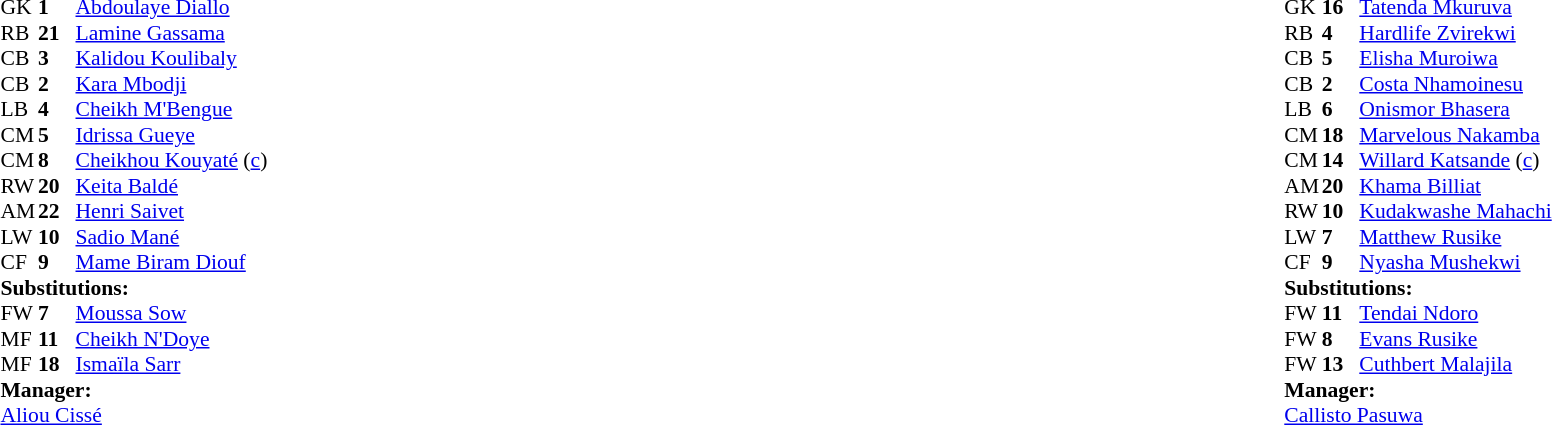<table width="100%">
<tr>
<td valign="top" width="40%"><br><table style="font-size:90%" cellspacing="0" cellpadding="0">
<tr>
<th width=25></th>
<th width=25></th>
</tr>
<tr>
<td>GK</td>
<td><strong>1</strong></td>
<td><a href='#'>Abdoulaye Diallo</a></td>
</tr>
<tr>
<td>RB</td>
<td><strong>21</strong></td>
<td><a href='#'>Lamine Gassama</a></td>
<td></td>
</tr>
<tr>
<td>CB</td>
<td><strong>3</strong></td>
<td><a href='#'>Kalidou Koulibaly</a></td>
</tr>
<tr>
<td>CB</td>
<td><strong>2</strong></td>
<td><a href='#'>Kara Mbodji</a></td>
</tr>
<tr>
<td>LB</td>
<td><strong>4</strong></td>
<td><a href='#'>Cheikh M'Bengue</a></td>
</tr>
<tr>
<td>CM</td>
<td><strong>5</strong></td>
<td><a href='#'>Idrissa Gueye</a></td>
</tr>
<tr>
<td>CM</td>
<td><strong>8</strong></td>
<td><a href='#'>Cheikhou Kouyaté</a> (<a href='#'>c</a>)</td>
<td></td>
<td></td>
</tr>
<tr>
<td>RW</td>
<td><strong>20</strong></td>
<td><a href='#'>Keita Baldé</a></td>
</tr>
<tr>
<td>AM</td>
<td><strong>22</strong></td>
<td><a href='#'>Henri Saivet</a></td>
</tr>
<tr>
<td>LW</td>
<td><strong>10</strong></td>
<td><a href='#'>Sadio Mané</a></td>
<td></td>
<td></td>
</tr>
<tr>
<td>CF</td>
<td><strong>9</strong></td>
<td><a href='#'>Mame Biram Diouf</a></td>
<td></td>
<td></td>
</tr>
<tr>
<td colspan=3><strong>Substitutions:</strong></td>
</tr>
<tr>
<td>FW</td>
<td><strong>7</strong></td>
<td><a href='#'>Moussa Sow</a></td>
<td></td>
<td></td>
</tr>
<tr>
<td>MF</td>
<td><strong>11</strong></td>
<td><a href='#'>Cheikh N'Doye</a></td>
<td></td>
<td></td>
</tr>
<tr>
<td>MF</td>
<td><strong>18</strong></td>
<td><a href='#'>Ismaïla Sarr</a></td>
<td></td>
<td></td>
</tr>
<tr>
<td colspan=3><strong>Manager:</strong></td>
</tr>
<tr>
<td colspan=3><a href='#'>Aliou Cissé</a></td>
</tr>
</table>
</td>
<td valign="top"></td>
<td valign="top" width="50%"><br><table style="font-size:90%; margin:auto" cellspacing="0" cellpadding="0">
<tr>
<th width=25></th>
<th width=25></th>
</tr>
<tr>
<td>GK</td>
<td><strong>16</strong></td>
<td><a href='#'>Tatenda Mkuruva</a></td>
</tr>
<tr>
<td>RB</td>
<td><strong>4</strong></td>
<td><a href='#'>Hardlife Zvirekwi</a></td>
</tr>
<tr>
<td>CB</td>
<td><strong>5</strong></td>
<td><a href='#'>Elisha Muroiwa</a></td>
</tr>
<tr>
<td>CB</td>
<td><strong>2</strong></td>
<td><a href='#'>Costa Nhamoinesu</a></td>
</tr>
<tr>
<td>LB</td>
<td><strong>6</strong></td>
<td><a href='#'>Onismor Bhasera</a></td>
</tr>
<tr>
<td>CM</td>
<td><strong>18</strong></td>
<td><a href='#'>Marvelous Nakamba</a></td>
</tr>
<tr>
<td>CM</td>
<td><strong>14</strong></td>
<td><a href='#'>Willard Katsande</a> (<a href='#'>c</a>)</td>
</tr>
<tr>
<td>AM</td>
<td><strong>20</strong></td>
<td><a href='#'>Khama Billiat</a></td>
</tr>
<tr>
<td>RW</td>
<td><strong>10</strong></td>
<td><a href='#'>Kudakwashe Mahachi</a></td>
<td></td>
<td></td>
</tr>
<tr>
<td>LW</td>
<td><strong>7</strong></td>
<td><a href='#'>Matthew Rusike</a></td>
<td></td>
<td></td>
</tr>
<tr>
<td>CF</td>
<td><strong>9</strong></td>
<td><a href='#'>Nyasha Mushekwi</a></td>
<td></td>
<td></td>
</tr>
<tr>
<td colspan=3><strong>Substitutions:</strong></td>
</tr>
<tr>
<td>FW</td>
<td><strong>11</strong></td>
<td><a href='#'>Tendai Ndoro</a></td>
<td></td>
<td></td>
</tr>
<tr>
<td>FW</td>
<td><strong>8</strong></td>
<td><a href='#'>Evans Rusike</a></td>
<td></td>
<td></td>
</tr>
<tr>
<td>FW</td>
<td><strong>13</strong></td>
<td><a href='#'>Cuthbert Malajila</a></td>
<td></td>
<td></td>
</tr>
<tr>
<td colspan=3><strong>Manager:</strong></td>
</tr>
<tr>
<td colspan=3><a href='#'>Callisto Pasuwa</a></td>
</tr>
</table>
</td>
</tr>
</table>
